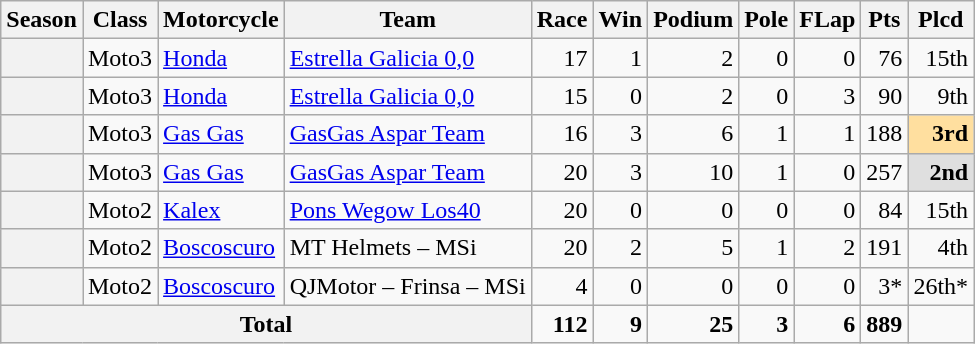<table class="wikitable" style="text-align:right;">
<tr>
<th>Season</th>
<th>Class</th>
<th>Motorcycle</th>
<th>Team</th>
<th>Race</th>
<th>Win</th>
<th>Podium</th>
<th>Pole</th>
<th>FLap</th>
<th>Pts</th>
<th>Plcd</th>
</tr>
<tr>
<th></th>
<td>Moto3</td>
<td style="text-align:left;"><a href='#'>Honda</a></td>
<td style="text-align:left;"><a href='#'>Estrella Galicia 0,0</a></td>
<td>17</td>
<td>1</td>
<td>2</td>
<td>0</td>
<td>0</td>
<td>76</td>
<td>15th</td>
</tr>
<tr>
<th></th>
<td>Moto3</td>
<td style="text-align:left;"><a href='#'>Honda</a></td>
<td style="text-align:left;"><a href='#'>Estrella Galicia 0,0</a></td>
<td>15</td>
<td>0</td>
<td>2</td>
<td>0</td>
<td>3</td>
<td>90</td>
<td>9th</td>
</tr>
<tr>
<th></th>
<td>Moto3</td>
<td style="text-align:left;"><a href='#'>Gas Gas</a></td>
<td style="text-align:left;"><a href='#'>GasGas Aspar Team</a></td>
<td>16</td>
<td>3</td>
<td>6</td>
<td>1</td>
<td>1</td>
<td>188</td>
<td style="background:#FFDF9F;"><strong>3rd</strong></td>
</tr>
<tr>
<th></th>
<td>Moto3</td>
<td style="text-align:left;"><a href='#'>Gas Gas</a></td>
<td style="text-align:left;"><a href='#'>GasGas Aspar Team</a></td>
<td>20</td>
<td>3</td>
<td>10</td>
<td>1</td>
<td>0</td>
<td>257</td>
<td style="background:#DFDFDF;"><strong>2nd</strong></td>
</tr>
<tr>
<th></th>
<td>Moto2</td>
<td style="text-align:left;"><a href='#'>Kalex</a></td>
<td style="text-align:left;"><a href='#'>Pons Wegow Los40</a></td>
<td>20</td>
<td>0</td>
<td>0</td>
<td>0</td>
<td>0</td>
<td>84</td>
<td>15th</td>
</tr>
<tr>
<th></th>
<td>Moto2</td>
<td style="text-align:left;"><a href='#'>Boscoscuro</a></td>
<td style="text-align:left;">MT Helmets – MSi</td>
<td>20</td>
<td>2</td>
<td>5</td>
<td>1</td>
<td>2</td>
<td>191</td>
<td>4th</td>
</tr>
<tr>
<th></th>
<td>Moto2</td>
<td style="text-align:left;"><a href='#'>Boscoscuro</a></td>
<td style="text-align:left;">QJMotor – Frinsa – MSi</td>
<td>4</td>
<td>0</td>
<td>0</td>
<td>0</td>
<td>0</td>
<td>3*</td>
<td>26th*</td>
</tr>
<tr>
<th colspan="4">Total</th>
<td><strong>112</strong></td>
<td><strong>9</strong></td>
<td><strong>25</strong></td>
<td><strong>3</strong></td>
<td><strong>6</strong></td>
<td><strong>889</strong></td>
<td></td>
</tr>
</table>
